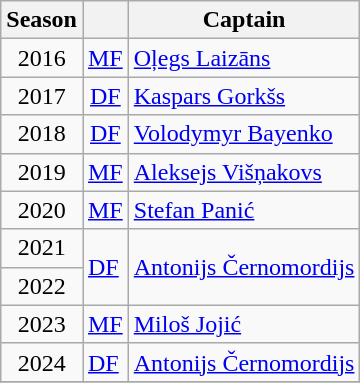<table class="wikitable" style="text-align: center;">
<tr>
<th>Season</th>
<th></th>
<th>Captain</th>
</tr>
<tr>
<td>2016</td>
<td><a href='#'>MF</a></td>
<td align="left"> <a href='#'>Oļegs Laizāns</a></td>
</tr>
<tr>
<td>2017</td>
<td><a href='#'>DF</a></td>
<td align="left"> <a href='#'>Kaspars Gorkšs</a></td>
</tr>
<tr>
<td>2018</td>
<td><a href='#'>DF</a></td>
<td align="left"> <a href='#'>Volodymyr Bayenko</a></td>
</tr>
<tr>
<td>2019</td>
<td><a href='#'>MF</a></td>
<td align="left"> <a href='#'>Aleksejs Višņakovs</a></td>
</tr>
<tr>
<td>2020</td>
<td><a href='#'>MF</a></td>
<td align="left"> <a href='#'>Stefan Panić</a></td>
</tr>
<tr>
<td>2021</td>
<td rowspan="2" align="left"><a href='#'>DF</a></td>
<td rowspan="2" align="left"> <a href='#'>Antonijs Černomordijs</a></td>
</tr>
<tr>
<td>2022</td>
</tr>
<tr>
<td>2023</td>
<td><a href='#'>MF</a></td>
<td align="left"> <a href='#'>Miloš Jojić</a></td>
</tr>
<tr>
<td>2024</td>
<td align="left"><a href='#'>DF</a></td>
<td align="left"> <a href='#'>Antonijs Černomordijs</a></td>
</tr>
<tr>
</tr>
</table>
